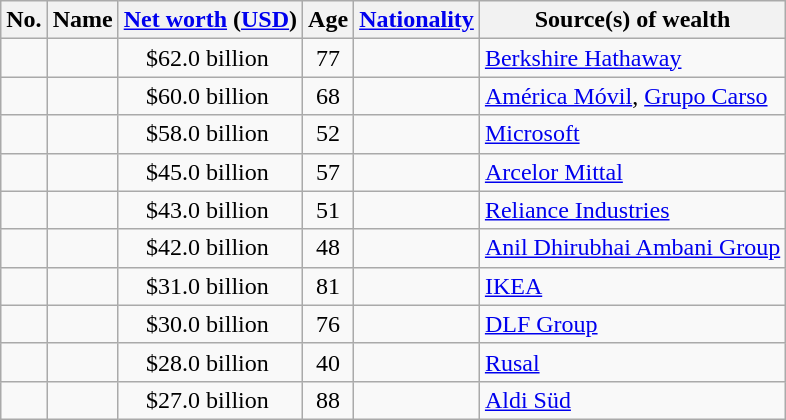<table class="wikitable sortable">
<tr>
<th>No.</th>
<th>Name</th>
<th><a href='#'>Net worth</a> (<a href='#'>USD</a>)</th>
<th>Age</th>
<th><a href='#'>Nationality</a></th>
<th>Source(s) of wealth</th>
</tr>
<tr>
<td align="center"> </td>
<td></td>
<td align="center">$62.0 billion </td>
<td align="center">77</td>
<td></td>
<td><a href='#'>Berkshire Hathaway</a></td>
</tr>
<tr>
<td align="center"> </td>
<td></td>
<td align="center">$60.0 billion </td>
<td align="center">68</td>
<td></td>
<td><a href='#'>América Móvil</a>, <a href='#'>Grupo Carso</a></td>
</tr>
<tr>
<td align="center"> </td>
<td></td>
<td align="center">$58.0 billion </td>
<td align="center">52</td>
<td></td>
<td><a href='#'>Microsoft</a></td>
</tr>
<tr>
<td align="center"> </td>
<td></td>
<td align="center">$45.0 billion </td>
<td align="center">57</td>
<td></td>
<td><a href='#'>Arcelor Mittal</a></td>
</tr>
<tr>
<td align="center"> </td>
<td></td>
<td align="center">$43.0 billion </td>
<td align="center">51</td>
<td></td>
<td><a href='#'>Reliance Industries</a></td>
</tr>
<tr>
<td align="center"> </td>
<td></td>
<td align="center">$42.0 billion </td>
<td align="center">48</td>
<td></td>
<td><a href='#'>Anil Dhirubhai Ambani Group</a></td>
</tr>
<tr>
<td align="center"> </td>
<td></td>
<td align="center">$31.0 billion </td>
<td align="center">81</td>
<td></td>
<td><a href='#'>IKEA</a></td>
</tr>
<tr>
<td align="center"> </td>
<td></td>
<td align="center">$30.0 billion </td>
<td align="center">76</td>
<td></td>
<td><a href='#'>DLF Group</a></td>
</tr>
<tr>
<td align="center"> </td>
<td></td>
<td align="center">$28.0 billion </td>
<td align="center">40</td>
<td></td>
<td><a href='#'>Rusal</a></td>
</tr>
<tr>
<td align="center"> </td>
<td></td>
<td align="center">$27.0 billion </td>
<td align="center">88</td>
<td></td>
<td><a href='#'>Aldi Süd</a></td>
</tr>
</table>
